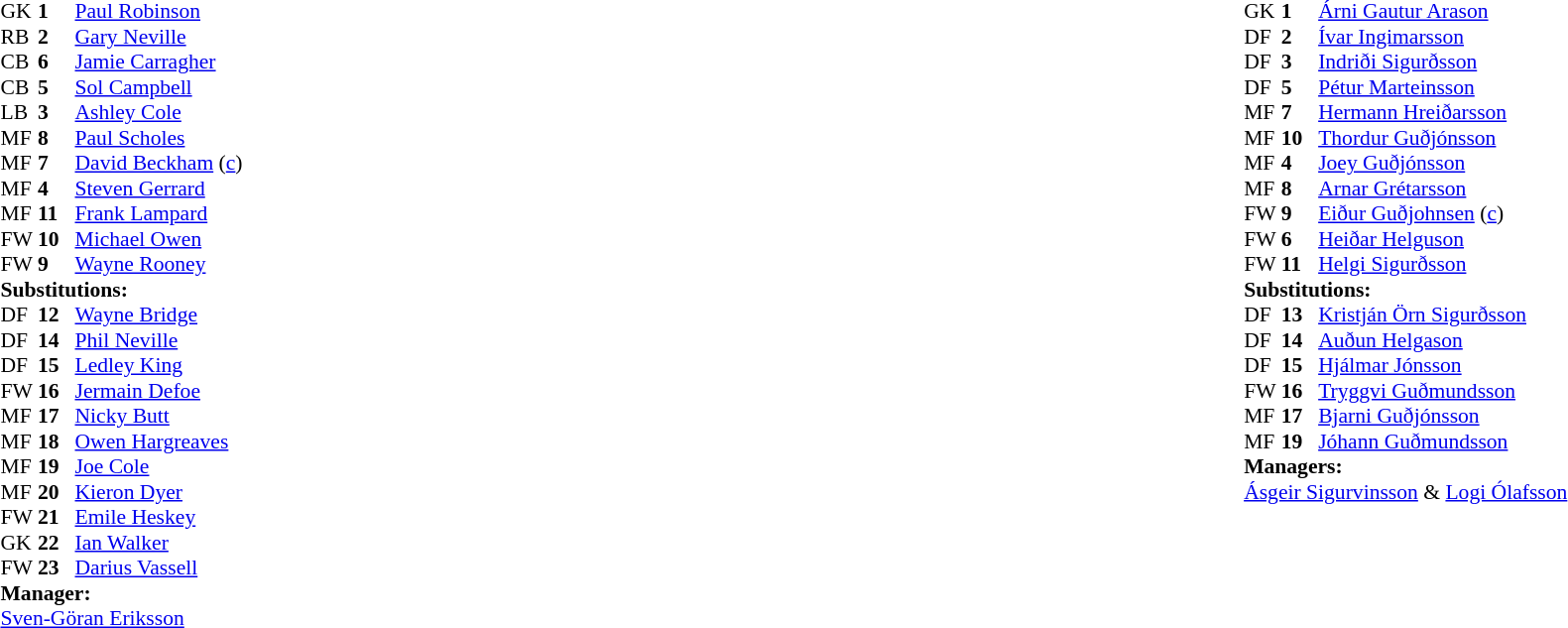<table width="100%">
<tr>
<td valign="top" width="50%"><br><table style="font-size: 90%" cellspacing="0" cellpadding="0">
<tr>
<th width="25"></th>
<th width="25"></th>
</tr>
<tr>
<td>GK</td>
<td><strong>1</strong></td>
<td><a href='#'>Paul Robinson</a></td>
<td></td>
<td></td>
</tr>
<tr>
<td>RB</td>
<td><strong>2</strong></td>
<td><a href='#'>Gary Neville</a></td>
<td></td>
<td></td>
</tr>
<tr>
<td>CB</td>
<td><strong>6</strong></td>
<td><a href='#'>Jamie Carragher</a></td>
<td></td>
<td></td>
</tr>
<tr>
<td>CB</td>
<td><strong>5</strong></td>
<td><a href='#'>Sol Campbell</a></td>
<td></td>
<td></td>
</tr>
<tr>
<td>LB</td>
<td><strong>3</strong></td>
<td><a href='#'>Ashley Cole</a></td>
<td></td>
<td></td>
</tr>
<tr>
<td>MF</td>
<td><strong>8</strong></td>
<td><a href='#'>Paul Scholes</a></td>
<td></td>
<td></td>
</tr>
<tr>
<td>MF</td>
<td><strong>7</strong></td>
<td><a href='#'>David Beckham</a> (<a href='#'>c</a>)</td>
<td></td>
<td></td>
</tr>
<tr>
<td>MF</td>
<td><strong>4</strong></td>
<td><a href='#'>Steven Gerrard</a></td>
<td></td>
<td></td>
</tr>
<tr>
<td>MF</td>
<td><strong>11</strong></td>
<td><a href='#'>Frank Lampard</a></td>
<td></td>
<td></td>
</tr>
<tr>
<td>FW</td>
<td><strong>10</strong></td>
<td><a href='#'>Michael Owen</a></td>
<td></td>
<td></td>
</tr>
<tr>
<td>FW</td>
<td><strong>9</strong></td>
<td><a href='#'>Wayne Rooney</a></td>
<td></td>
<td></td>
</tr>
<tr>
<td colspan=3><strong>Substitutions:</strong></td>
</tr>
<tr>
<td>DF</td>
<td><strong>12</strong></td>
<td><a href='#'>Wayne Bridge</a></td>
<td></td>
<td></td>
</tr>
<tr>
<td>DF</td>
<td><strong>14</strong></td>
<td><a href='#'>Phil Neville</a></td>
<td></td>
<td></td>
</tr>
<tr>
<td>DF</td>
<td><strong>15</strong></td>
<td><a href='#'>Ledley King</a></td>
<td></td>
<td></td>
</tr>
<tr>
<td>FW</td>
<td><strong>16</strong></td>
<td><a href='#'>Jermain Defoe</a></td>
<td></td>
<td></td>
</tr>
<tr>
<td>MF</td>
<td><strong>17</strong></td>
<td><a href='#'>Nicky Butt</a></td>
<td></td>
<td></td>
</tr>
<tr>
<td>MF</td>
<td><strong>18</strong></td>
<td><a href='#'>Owen Hargreaves</a></td>
<td></td>
<td></td>
</tr>
<tr>
<td>MF</td>
<td><strong>19</strong></td>
<td><a href='#'>Joe Cole</a></td>
<td></td>
<td></td>
</tr>
<tr>
<td>MF</td>
<td><strong>20</strong></td>
<td><a href='#'>Kieron Dyer</a></td>
<td></td>
<td></td>
</tr>
<tr>
<td>FW</td>
<td><strong>21</strong></td>
<td><a href='#'>Emile Heskey</a></td>
<td></td>
<td></td>
</tr>
<tr>
<td>GK</td>
<td><strong>22</strong></td>
<td><a href='#'>Ian Walker</a></td>
<td></td>
<td></td>
</tr>
<tr>
<td>FW</td>
<td><strong>23</strong></td>
<td><a href='#'>Darius Vassell</a></td>
<td></td>
<td></td>
</tr>
<tr>
<td colspan=3><strong>Manager:</strong></td>
</tr>
<tr>
<td colspan=4> <a href='#'>Sven-Göran Eriksson</a></td>
</tr>
</table>
</td>
<td valign="top" width="50%"><br><table style="font-size: 90%" cellspacing="0" cellpadding="0" align="center">
<tr>
<th width=25></th>
<th width=25></th>
</tr>
<tr>
<td>GK</td>
<td><strong>1</strong></td>
<td><a href='#'>Árni Gautur Arason</a></td>
</tr>
<tr>
<td>DF</td>
<td><strong>2</strong></td>
<td><a href='#'>Ívar Ingimarsson</a></td>
</tr>
<tr>
<td>DF</td>
<td><strong>3</strong></td>
<td><a href='#'>Indriði Sigurðsson</a></td>
<td></td>
<td></td>
</tr>
<tr>
<td>DF</td>
<td><strong>5</strong></td>
<td><a href='#'>Pétur Marteinsson</a></td>
<td></td>
<td></td>
</tr>
<tr>
<td>MF</td>
<td><strong>7</strong></td>
<td><a href='#'>Hermann Hreiðarsson</a></td>
</tr>
<tr>
<td>MF</td>
<td><strong>10</strong></td>
<td><a href='#'>Thordur Guðjónsson</a></td>
<td></td>
<td></td>
</tr>
<tr>
<td>MF</td>
<td><strong>4</strong></td>
<td><a href='#'>Joey Guðjónsson</a></td>
<td></td>
<td></td>
</tr>
<tr>
<td>MF</td>
<td><strong>8</strong></td>
<td><a href='#'>Arnar Grétarsson</a></td>
</tr>
<tr>
<td>FW</td>
<td><strong>9</strong></td>
<td><a href='#'>Eiður Guðjohnsen</a> (<a href='#'>c</a>)</td>
</tr>
<tr>
<td>FW</td>
<td><strong>6</strong></td>
<td><a href='#'>Heiðar Helguson</a></td>
<td></td>
<td></td>
</tr>
<tr>
<td>FW</td>
<td><strong>11</strong></td>
<td><a href='#'>Helgi Sigurðsson</a></td>
<td></td>
<td></td>
</tr>
<tr>
<td colspan=3><strong>Substitutions:</strong></td>
</tr>
<tr>
<td>DF</td>
<td><strong>13</strong></td>
<td><a href='#'>Kristján Örn Sigurðsson</a></td>
<td></td>
<td></td>
</tr>
<tr>
<td>DF</td>
<td><strong>14</strong></td>
<td><a href='#'>Auðun Helgason</a></td>
<td></td>
<td></td>
</tr>
<tr>
<td>DF</td>
<td><strong>15</strong></td>
<td><a href='#'>Hjálmar Jónsson</a></td>
<td></td>
<td></td>
</tr>
<tr>
<td>FW</td>
<td><strong>16</strong></td>
<td><a href='#'>Tryggvi Guðmundsson</a></td>
<td></td>
<td></td>
</tr>
<tr>
<td>MF</td>
<td><strong>17</strong></td>
<td><a href='#'>Bjarni Guðjónsson</a></td>
<td></td>
<td></td>
</tr>
<tr>
<td>MF</td>
<td><strong>19</strong></td>
<td><a href='#'>Jóhann Guðmundsson</a></td>
<td></td>
<td></td>
</tr>
<tr>
<td colspan=3><strong>Managers:</strong></td>
</tr>
<tr>
<td colspan=4><a href='#'>Ásgeir Sigurvinsson</a> & <a href='#'>Logi Ólafsson</a></td>
</tr>
</table>
</td>
</tr>
</table>
